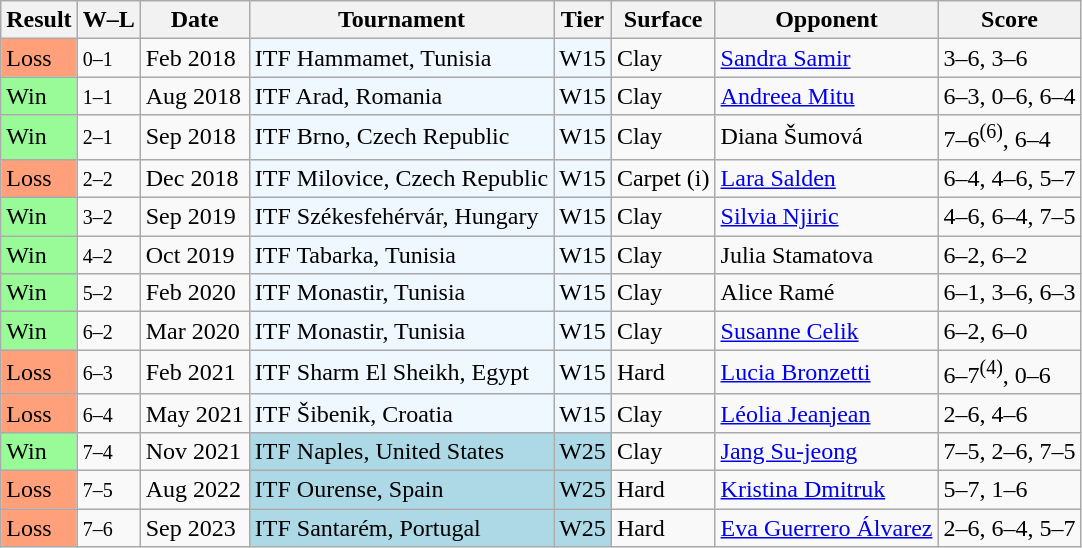<table class="sortable wikitable">
<tr>
<th>Result</th>
<th class="unsortable">W–L</th>
<th>Date</th>
<th>Tournament</th>
<th>Tier</th>
<th>Surface</th>
<th>Opponent</th>
<th class="unsortable">Score</th>
</tr>
<tr>
<td style="background:#ffa07a;">Loss</td>
<td><small>0–1</small></td>
<td>Feb 2018</td>
<td style="background:#f0f8ff;">ITF Hammamet, Tunisia</td>
<td style="background:#f0f8ff;">W15</td>
<td>Clay</td>
<td> <a href='#'>Sandra Samir</a></td>
<td>3–6, 3–6</td>
</tr>
<tr>
<td bgcolor="98FB98">Win</td>
<td><small>1–1</small></td>
<td>Aug 2018</td>
<td style="background:#f0f8ff;">ITF Arad, Romania</td>
<td style="background:#f0f8ff;">W15</td>
<td>Clay</td>
<td> <a href='#'>Andreea Mitu</a></td>
<td>6–3, 0–6, 6–4</td>
</tr>
<tr>
<td bgcolor="98FB98">Win</td>
<td><small>2–1</small></td>
<td>Sep 2018</td>
<td style="background:#f0f8ff;">ITF Brno, Czech Republic</td>
<td style="background:#f0f8ff;">W15</td>
<td>Clay</td>
<td> Diana Šumová</td>
<td>7–6<sup>(6)</sup>, 6–4</td>
</tr>
<tr>
<td style="background:#ffa07a;">Loss</td>
<td><small>2–2</small></td>
<td>Dec 2018</td>
<td style="background:#f0f8ff;">ITF Milovice, Czech Republic</td>
<td style="background:#f0f8ff;">W15</td>
<td>Carpet (i)</td>
<td> <a href='#'>Lara Salden</a></td>
<td>6–4, 4–6, 5–7</td>
</tr>
<tr>
<td bgcolor="98FB98">Win</td>
<td><small>3–2</small></td>
<td>Sep 2019</td>
<td style="background:#f0f8ff;">ITF Székesfehérvár, Hungary</td>
<td style="background:#f0f8ff;">W15</td>
<td>Clay</td>
<td> <a href='#'>Silvia Njiric</a></td>
<td>4–6, 6–4, 7–5</td>
</tr>
<tr>
<td bgcolor="98FB98">Win</td>
<td><small>4–2</small></td>
<td>Oct 2019</td>
<td style="background:#f0f8ff;">ITF Tabarka, Tunisia</td>
<td style="background:#f0f8ff;">W15</td>
<td>Clay</td>
<td> Julia Stamatova</td>
<td>6–2, 6–2</td>
</tr>
<tr>
<td bgcolor="98FB98">Win</td>
<td><small>5–2</small></td>
<td>Feb 2020</td>
<td style="background:#f0f8ff;">ITF Monastir, Tunisia</td>
<td style="background:#f0f8ff;">W15</td>
<td>Clay</td>
<td> Alice Ramé</td>
<td>6–1, 3–6, 6–3</td>
</tr>
<tr>
<td bgcolor="98FB98">Win</td>
<td><small>6–2</small></td>
<td>Mar 2020</td>
<td style="background:#f0f8ff;">ITF Monastir, Tunisia</td>
<td style="background:#f0f8ff;">W15</td>
<td>Clay</td>
<td> <a href='#'>Susanne Celik</a></td>
<td>6–2, 6–0</td>
</tr>
<tr>
<td style="background:#ffa07a;">Loss</td>
<td><small>6–3</small></td>
<td>Feb 2021</td>
<td style="background:#f0f8ff;">ITF Sharm El Sheikh, Egypt</td>
<td style="background:#f0f8ff;">W15</td>
<td>Hard</td>
<td> <a href='#'>Lucia Bronzetti</a></td>
<td>6–7<sup>(4)</sup>, 0–6</td>
</tr>
<tr>
<td style="background:#ffa07a;">Loss</td>
<td><small>6–4</small></td>
<td>May 2021</td>
<td style="background:#f0f8ff;">ITF Šibenik, Croatia</td>
<td style="background:#f0f8ff;">W15</td>
<td>Clay</td>
<td> <a href='#'>Léolia Jeanjean</a></td>
<td>2–6, 4–6</td>
</tr>
<tr>
<td bgcolor="98FB98">Win</td>
<td><small>7–4</small></td>
<td>Nov 2021</td>
<td style="background:lightblue;">ITF Naples, United States</td>
<td style="background:lightblue;">W25</td>
<td>Clay</td>
<td> <a href='#'>Jang Su-jeong</a></td>
<td>7–5, 2–6, 7–5</td>
</tr>
<tr>
<td style="background:#ffa07a;">Loss</td>
<td><small>7–5</small></td>
<td>Aug 2022</td>
<td style="background:lightblue;">ITF Ourense, Spain</td>
<td style="background:lightblue;">W25</td>
<td>Hard</td>
<td> <a href='#'>Kristina Dmitruk</a></td>
<td>5–7, 1–6</td>
</tr>
<tr>
<td style="background:#ffa07a;">Loss</td>
<td><small>7–6</small></td>
<td>Sep 2023</td>
<td style="background:lightblue;">ITF Santarém, Portugal</td>
<td style="background:lightblue;">W25</td>
<td>Hard</td>
<td> <a href='#'>Eva Guerrero Álvarez</a></td>
<td>2–6, 6–4, 5–7</td>
</tr>
</table>
